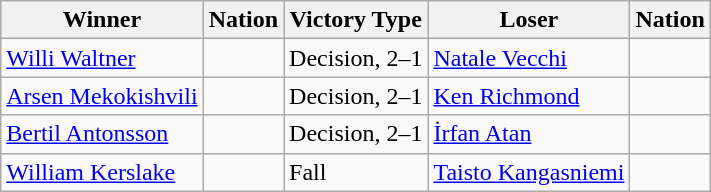<table class="wikitable sortable" style="text-align:left;">
<tr>
<th>Winner</th>
<th>Nation</th>
<th>Victory Type</th>
<th>Loser</th>
<th>Nation</th>
</tr>
<tr>
<td><a href='#'>Willi Waltner</a></td>
<td></td>
<td>Decision, 2–1</td>
<td><a href='#'>Natale Vecchi</a></td>
<td></td>
</tr>
<tr>
<td><a href='#'>Arsen Mekokishvili</a></td>
<td></td>
<td>Decision, 2–1</td>
<td><a href='#'>Ken Richmond</a></td>
<td></td>
</tr>
<tr>
<td><a href='#'>Bertil Antonsson</a></td>
<td></td>
<td>Decision, 2–1</td>
<td><a href='#'>İrfan Atan</a></td>
<td></td>
</tr>
<tr>
<td><a href='#'>William Kerslake</a></td>
<td></td>
<td>Fall</td>
<td><a href='#'>Taisto Kangasniemi</a></td>
<td></td>
</tr>
</table>
